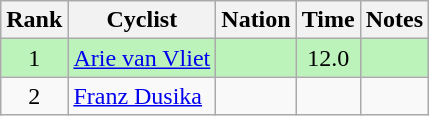<table class="wikitable sortable" style="text-align:center">
<tr>
<th>Rank</th>
<th>Cyclist</th>
<th>Nation</th>
<th>Time</th>
<th>Notes</th>
</tr>
<tr style="background:#bbf3bb;">
<td>1</td>
<td align=left><a href='#'>Arie van Vliet</a></td>
<td align=left></td>
<td>12.0</td>
<td></td>
</tr>
<tr>
<td>2</td>
<td align=left><a href='#'>Franz Dusika</a></td>
<td align=left></td>
<td></td>
<td></td>
</tr>
</table>
